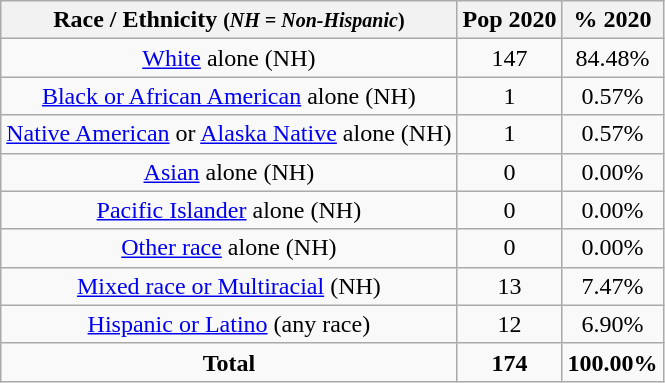<table class="wikitable" style="text-align:center;">
<tr>
<th>Race / Ethnicity <small>(<em>NH = Non-Hispanic</em>)</small></th>
<th>Pop 2020</th>
<th>% 2020</th>
</tr>
<tr>
<td><a href='#'>White</a> alone (NH)</td>
<td>147</td>
<td>84.48%</td>
</tr>
<tr>
<td><a href='#'>Black or African American</a> alone (NH)</td>
<td>1</td>
<td>0.57%</td>
</tr>
<tr>
<td><a href='#'>Native American</a> or <a href='#'>Alaska Native</a> alone (NH)</td>
<td>1</td>
<td>0.57%</td>
</tr>
<tr>
<td><a href='#'>Asian</a> alone (NH)</td>
<td>0</td>
<td>0.00%</td>
</tr>
<tr>
<td><a href='#'>Pacific Islander</a> alone (NH)</td>
<td>0</td>
<td>0.00%</td>
</tr>
<tr>
<td><a href='#'>Other race</a> alone (NH)</td>
<td>0</td>
<td>0.00%</td>
</tr>
<tr>
<td><a href='#'>Mixed race or Multiracial</a> (NH)</td>
<td>13</td>
<td>7.47%</td>
</tr>
<tr>
<td><a href='#'>Hispanic or Latino</a> (any race)</td>
<td>12</td>
<td>6.90%</td>
</tr>
<tr>
<td><strong>Total</strong></td>
<td><strong>174</strong></td>
<td><strong>100.00%</strong></td>
</tr>
</table>
